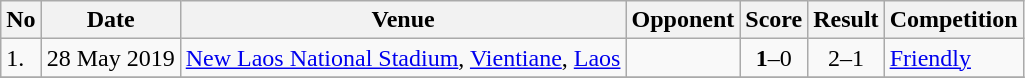<table class="wikitable">
<tr>
<th>No</th>
<th>Date</th>
<th>Venue</th>
<th>Opponent</th>
<th>Score</th>
<th>Result</th>
<th>Competition</th>
</tr>
<tr>
<td>1.</td>
<td>28 May 2019</td>
<td><a href='#'>New Laos National Stadium</a>, <a href='#'>Vientiane</a>, <a href='#'>Laos</a></td>
<td></td>
<td align=center><strong>1</strong>–0</td>
<td align=center>2–1</td>
<td><a href='#'>Friendly</a></td>
</tr>
<tr>
</tr>
</table>
